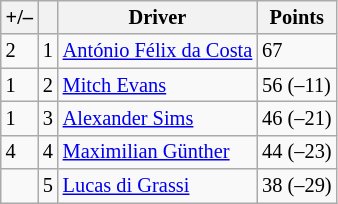<table class="wikitable" style="font-size: 85%">
<tr>
<th scope="col">+/–</th>
<th scope="col"></th>
<th scope="col">Driver</th>
<th scope="col">Points</th>
</tr>
<tr>
<td align="left"> 2</td>
<td align="center">1</td>
<td> <a href='#'>António Félix da Costa</a></td>
<td align="left">67</td>
</tr>
<tr>
<td align="left"> 1</td>
<td align="center">2</td>
<td> <a href='#'>Mitch Evans</a></td>
<td align="left">56 (–11)</td>
</tr>
<tr>
<td align="left"> 1</td>
<td align="center">3</td>
<td> <a href='#'>Alexander Sims</a></td>
<td align="left">46 (–21)</td>
</tr>
<tr>
<td align="left"> 4</td>
<td align="center">4</td>
<td> <a href='#'>Maximilian Günther</a></td>
<td align="left">44 (–23)</td>
</tr>
<tr>
<td align="left"></td>
<td align="center">5</td>
<td> <a href='#'>Lucas di Grassi</a></td>
<td align="left">38 (–29)</td>
</tr>
</table>
